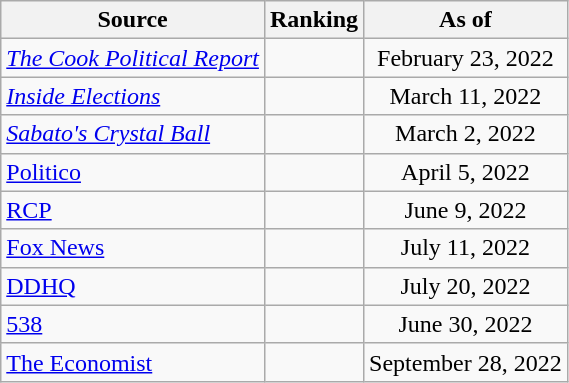<table class="wikitable" style="text-align:center">
<tr>
<th>Source</th>
<th>Ranking</th>
<th>As of</th>
</tr>
<tr>
<td align=left><em><a href='#'>The Cook Political Report</a></em></td>
<td></td>
<td>February 23, 2022</td>
</tr>
<tr>
<td align=left><em><a href='#'>Inside Elections</a></em></td>
<td></td>
<td>March 11, 2022</td>
</tr>
<tr>
<td align=left><em><a href='#'>Sabato's Crystal Ball</a></em></td>
<td></td>
<td>March 2, 2022</td>
</tr>
<tr>
<td style="text-align:left;"><a href='#'>Politico</a></td>
<td></td>
<td>April 5, 2022</td>
</tr>
<tr>
<td style="text-align:left;"><a href='#'>RCP</a></td>
<td></td>
<td>June 9, 2022</td>
</tr>
<tr>
<td align=left><a href='#'>Fox News</a></td>
<td></td>
<td>July 11, 2022</td>
</tr>
<tr>
<td align="left"><a href='#'>DDHQ</a></td>
<td></td>
<td>July 20, 2022</td>
</tr>
<tr>
<td style="text-align:left;"><a href='#'>538</a></td>
<td></td>
<td>June 30, 2022</td>
</tr>
<tr>
<td align="left"><a href='#'>The Economist</a></td>
<td></td>
<td>September 28, 2022</td>
</tr>
</table>
